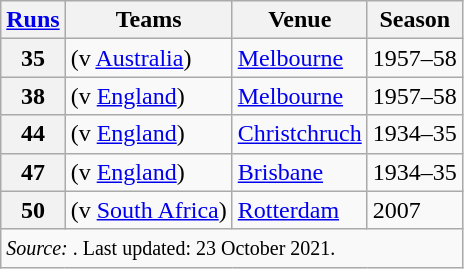<table class="wikitable">
<tr>
<th><a href='#'>Runs</a></th>
<th>Teams</th>
<th>Venue</th>
<th>Season</th>
</tr>
<tr>
<th>35</th>
<td> (v <a href='#'>Australia</a>)</td>
<td><a href='#'>Melbourne</a></td>
<td>1957–58</td>
</tr>
<tr>
<th>38</th>
<td> (v <a href='#'>England</a>)</td>
<td><a href='#'>Melbourne</a></td>
<td>1957–58</td>
</tr>
<tr>
<th>44</th>
<td> (v <a href='#'>England</a>)</td>
<td><a href='#'>Christchruch</a></td>
<td>1934–35</td>
</tr>
<tr>
<th>47</th>
<td> (v <a href='#'>England</a>)</td>
<td><a href='#'>Brisbane</a></td>
<td>1934–35</td>
</tr>
<tr>
<th>50</th>
<td> (v <a href='#'>South Africa</a>)</td>
<td><a href='#'>Rotterdam</a></td>
<td>2007</td>
</tr>
<tr>
<td colspan="4"><small><em>Source: </em>. Last updated: 23 October 2021.</small></td>
</tr>
</table>
